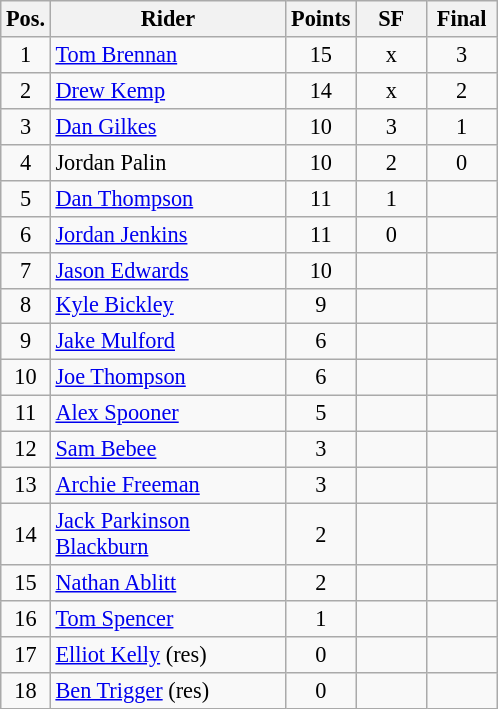<table class=wikitable style="font-size:93%;">
<tr>
<th width=25px>Pos.</th>
<th width=150px>Rider</th>
<th width=40px>Points</th>
<th width=40px>SF</th>
<th width=40px>Final</th>
</tr>
<tr align=center>
<td>1</td>
<td align=left><a href='#'>Tom Brennan</a></td>
<td>15</td>
<td>x</td>
<td>3</td>
</tr>
<tr align=center>
<td>2</td>
<td align=left><a href='#'>Drew Kemp</a></td>
<td>14</td>
<td>x</td>
<td>2</td>
</tr>
<tr align=center>
<td>3</td>
<td align=left><a href='#'>Dan Gilkes</a></td>
<td>10</td>
<td>3</td>
<td>1</td>
</tr>
<tr align=center>
<td>4</td>
<td align=left>Jordan Palin</td>
<td>10</td>
<td>2</td>
<td>0</td>
</tr>
<tr align=center>
<td>5</td>
<td align=left><a href='#'>Dan Thompson</a></td>
<td>11</td>
<td>1</td>
<td></td>
</tr>
<tr align=center>
<td>6</td>
<td align=left><a href='#'>Jordan Jenkins</a></td>
<td>11</td>
<td>0</td>
<td></td>
</tr>
<tr align=center>
<td>7</td>
<td align=left><a href='#'>Jason Edwards</a></td>
<td>10</td>
<td></td>
<td></td>
</tr>
<tr align=center>
<td>8</td>
<td align=left><a href='#'>Kyle Bickley</a></td>
<td>9</td>
<td></td>
<td></td>
</tr>
<tr align=center>
<td>9</td>
<td align=left><a href='#'>Jake Mulford</a></td>
<td>6</td>
<td></td>
<td></td>
</tr>
<tr align=center>
<td>10</td>
<td align=left><a href='#'>Joe Thompson</a></td>
<td>6</td>
<td></td>
<td></td>
</tr>
<tr align=center>
<td>11</td>
<td align=left><a href='#'>Alex Spooner</a></td>
<td>5</td>
<td></td>
<td></td>
</tr>
<tr align=center>
<td>12</td>
<td align=left><a href='#'>Sam Bebee</a></td>
<td>3</td>
<td></td>
<td></td>
</tr>
<tr align=center>
<td>13</td>
<td align=left><a href='#'>Archie Freeman</a></td>
<td>3</td>
<td></td>
<td></td>
</tr>
<tr align=center>
<td>14</td>
<td align=left><a href='#'>Jack Parkinson Blackburn</a></td>
<td>2</td>
<td></td>
<td></td>
</tr>
<tr align=center>
<td>15</td>
<td align=left><a href='#'>Nathan Ablitt</a></td>
<td>2</td>
<td></td>
<td></td>
</tr>
<tr align=center>
<td>16</td>
<td align=left><a href='#'>Tom Spencer</a></td>
<td>1</td>
<td></td>
<td></td>
</tr>
<tr align=center>
<td>17</td>
<td align=left><a href='#'>Elliot Kelly</a> (res)</td>
<td>0</td>
<td></td>
<td></td>
</tr>
<tr align=center>
<td>18</td>
<td align=left><a href='#'>Ben Trigger</a> (res)</td>
<td>0</td>
<td></td>
<td></td>
</tr>
</table>
